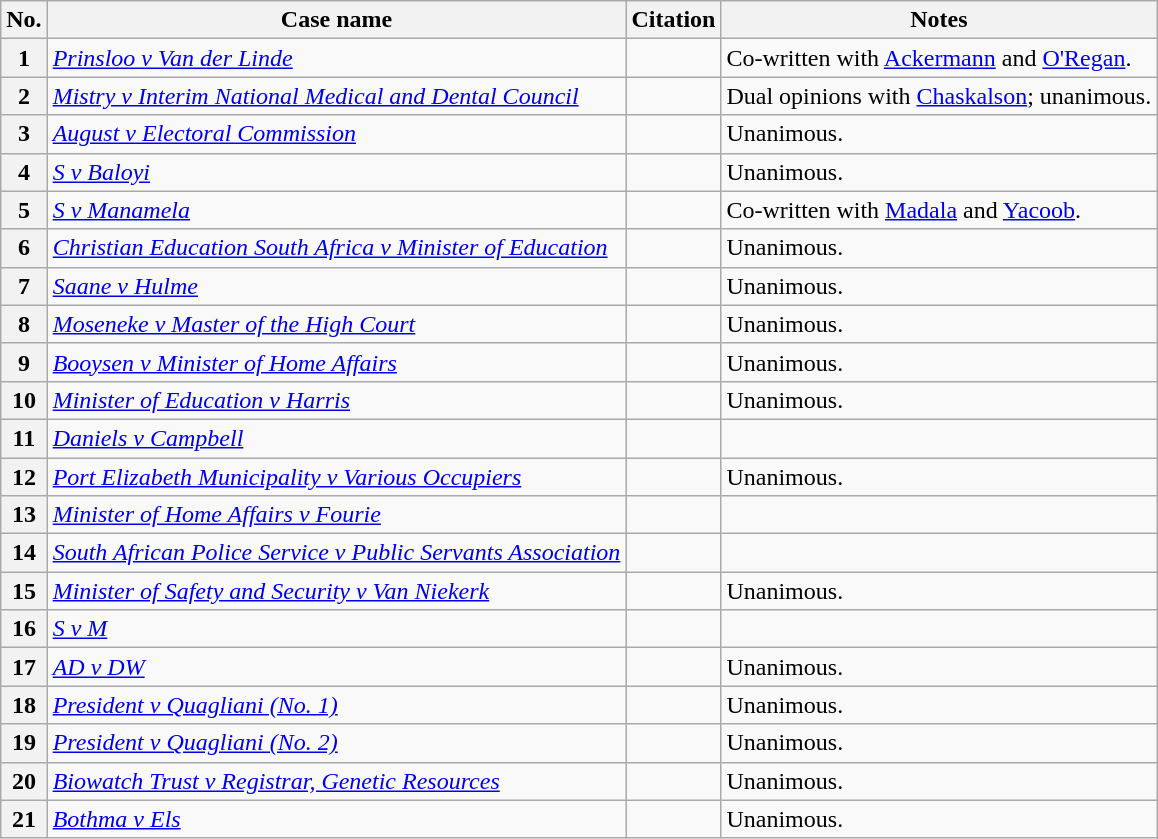<table class="wikitable sortable">
<tr>
<th>No.</th>
<th>Case name</th>
<th>Citation</th>
<th>Notes</th>
</tr>
<tr>
<th>1</th>
<td nowrap=""><em><a href='#'>Prinsloo v Van der Linde</a></em></td>
<td></td>
<td>Co-written with <a href='#'>Ackermann</a> and <a href='#'>O'Regan</a>.</td>
</tr>
<tr>
<th>2</th>
<td nowrap=""><em><a href='#'>Mistry v Interim National Medical and Dental Council</a></em></td>
<td></td>
<td>Dual opinions with <a href='#'>Chaskalson</a>; unanimous.</td>
</tr>
<tr>
<th>3</th>
<td><em><a href='#'>August v Electoral Commission</a></em></td>
<td></td>
<td>Unanimous.</td>
</tr>
<tr>
<th>4</th>
<td><em><a href='#'>S v Baloyi</a></em></td>
<td></td>
<td>Unanimous.</td>
</tr>
<tr>
<th>5</th>
<td><em><a href='#'>S v Manamela</a></em></td>
<td></td>
<td>Co-written with <a href='#'>Madala</a> and <a href='#'>Yacoob</a>.</td>
</tr>
<tr>
<th>6</th>
<td><em><a href='#'>Christian Education South Africa v Minister of Education</a></em></td>
<td></td>
<td>Unanimous.</td>
</tr>
<tr>
<th>7</th>
<td><em><a href='#'>Saane v Hulme</a></em></td>
<td></td>
<td>Unanimous.</td>
</tr>
<tr>
<th>8</th>
<td><em><a href='#'>Moseneke v Master of the High Court</a></em></td>
<td></td>
<td>Unanimous.</td>
</tr>
<tr>
<th>9</th>
<td><em><a href='#'>Booysen v Minister of Home Affairs</a></em></td>
<td></td>
<td>Unanimous.</td>
</tr>
<tr>
<th>10</th>
<td><em><a href='#'>Minister of Education v Harris</a></em></td>
<td></td>
<td>Unanimous.</td>
</tr>
<tr>
<th>11</th>
<td><em><a href='#'>Daniels v Campbell</a></em></td>
<td></td>
<td></td>
</tr>
<tr>
<th>12</th>
<td><em><a href='#'>Port Elizabeth Municipality v Various Occupiers</a></em></td>
<td></td>
<td>Unanimous.</td>
</tr>
<tr>
<th>13</th>
<td><em><a href='#'>Minister of Home Affairs v Fourie</a></em></td>
<td></td>
<td></td>
</tr>
<tr>
<th>14</th>
<td><em><a href='#'>South African Police Service v Public Servants Association</a></em></td>
<td></td>
<td></td>
</tr>
<tr>
<th>15</th>
<td><em><a href='#'>Minister of Safety and Security v Van Niekerk</a></em></td>
<td></td>
<td>Unanimous.</td>
</tr>
<tr>
<th>16</th>
<td><em><a href='#'>S v M</a></em></td>
<td></td>
<td></td>
</tr>
<tr>
<th>17</th>
<td><em><a href='#'>AD v DW</a></em></td>
<td></td>
<td>Unanimous.</td>
</tr>
<tr>
<th>18</th>
<td><em><a href='#'>President v Quagliani (No. 1)</a></em></td>
<td></td>
<td>Unanimous.</td>
</tr>
<tr>
<th>19</th>
<td><em><a href='#'>President v Quagliani (No. 2)</a></em></td>
<td></td>
<td>Unanimous.</td>
</tr>
<tr>
<th>20</th>
<td><em><a href='#'>Biowatch Trust v Registrar, Genetic Resources</a></em></td>
<td></td>
<td>Unanimous.</td>
</tr>
<tr>
<th>21</th>
<td><em><a href='#'>Bothma v Els</a></em></td>
<td></td>
<td>Unanimous.</td>
</tr>
</table>
